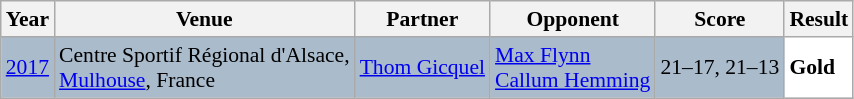<table class="sortable wikitable" style="font-size: 90%">
<tr>
<th>Year</th>
<th>Venue</th>
<th>Partner</th>
<th>Opponent</th>
<th>Score</th>
<th>Result</th>
</tr>
<tr style="background:#AABBCC">
<td align="center"><a href='#'>2017</a></td>
<td align="left">Centre Sportif Régional d'Alsace,<br><a href='#'>Mulhouse</a>, France</td>
<td align="left"> <a href='#'>Thom Gicquel</a></td>
<td align="left"> <a href='#'>Max Flynn</a><br> <a href='#'>Callum Hemming</a></td>
<td align="left">21–17, 21–13</td>
<td style="text-align:left; background:white"> <strong>Gold</strong></td>
</tr>
</table>
